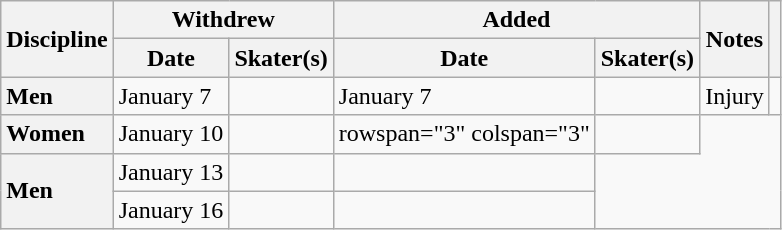<table class="wikitable unsortable">
<tr>
<th scope="col" rowspan=2>Discipline</th>
<th scope="col" colspan=2>Withdrew</th>
<th scope="col" colspan=2>Added</th>
<th scope="col" rowspan=2>Notes</th>
<th scope="col" rowspan=2></th>
</tr>
<tr>
<th>Date</th>
<th>Skater(s)</th>
<th>Date</th>
<th>Skater(s)</th>
</tr>
<tr>
<th scope="row" style="text-align:left">Men</th>
<td>January 7</td>
<td></td>
<td>January 7</td>
<td></td>
<td>Injury</td>
<td></td>
</tr>
<tr>
<th scope="row" style="text-align:left">Women</th>
<td>January 10</td>
<td></td>
<td>rowspan="3" colspan="3" </td>
<td></td>
</tr>
<tr>
<th scope="row" style="text-align:left" rowspan="2">Men</th>
<td>January 13</td>
<td></td>
<td></td>
</tr>
<tr>
<td>January 16</td>
<td></td>
<td></td>
</tr>
</table>
